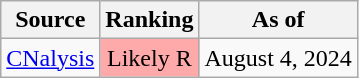<table class="wikitable">
<tr>
<th>Source</th>
<th>Ranking</th>
<th>As of</th>
</tr>
<tr>
<td><a href='#'>CNalysis</a></td>
<td style="background:#FFAAAA" data-sort-value="4" align="center">Likely R</td>
<td>August 4, 2024</td>
</tr>
</table>
